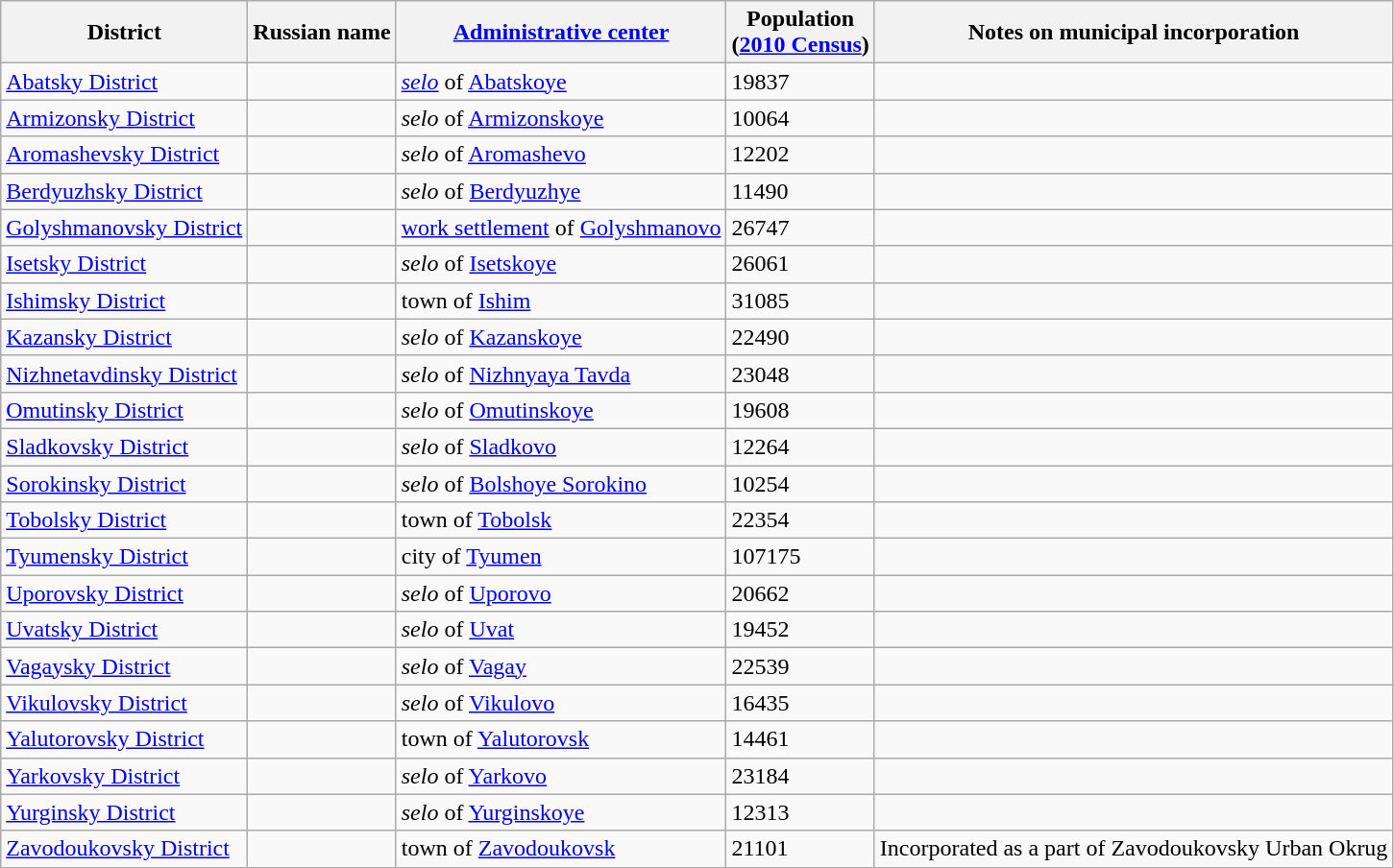<table class="wikitable sortable">
<tr>
<th>District</th>
<th>Russian name</th>
<th><a href='#'>Administrative center</a></th>
<th>Population<br>(<a href='#'>2010 Census</a>)</th>
<th class="unsortable">Notes on municipal incorporation</th>
</tr>
<tr>
<td><a href='#'>Abatsky District</a></td>
<td></td>
<td><em><a href='#'>selo</a></em> of <a href='#'>Abatskoye</a></td>
<td>19837</td>
<td></td>
</tr>
<tr>
<td><a href='#'>Armizonsky District</a></td>
<td></td>
<td><em>selo</em> of <a href='#'>Armizonskoye</a></td>
<td>10064</td>
<td></td>
</tr>
<tr>
<td><a href='#'>Aromashevsky District</a></td>
<td></td>
<td><em>selo</em> of <a href='#'>Aromashevo</a></td>
<td>12202</td>
<td></td>
</tr>
<tr>
<td><a href='#'>Berdyuzhsky District</a></td>
<td></td>
<td><em>selo</em> of <a href='#'>Berdyuzhye</a></td>
<td>11490</td>
<td></td>
</tr>
<tr>
<td><a href='#'>Golyshmanovsky District</a></td>
<td></td>
<td><a href='#'>work settlement</a> of <a href='#'>Golyshmanovo</a></td>
<td>26747</td>
<td></td>
</tr>
<tr>
<td><a href='#'>Isetsky District</a></td>
<td></td>
<td><em>selo</em> of <a href='#'>Isetskoye</a></td>
<td>26061</td>
<td></td>
</tr>
<tr>
<td><a href='#'>Ishimsky District</a></td>
<td></td>
<td>town of <a href='#'>Ishim</a></td>
<td>31085</td>
<td></td>
</tr>
<tr>
<td><a href='#'>Kazansky District</a></td>
<td></td>
<td><em>selo</em> of <a href='#'>Kazanskoye</a></td>
<td>22490</td>
<td></td>
</tr>
<tr>
<td><a href='#'>Nizhnetavdinsky District</a></td>
<td></td>
<td><em>selo</em> of <a href='#'>Nizhnyaya Tavda</a></td>
<td>23048</td>
<td></td>
</tr>
<tr>
<td><a href='#'>Omutinsky District</a></td>
<td></td>
<td><em>selo</em> of <a href='#'>Omutinskoye</a></td>
<td>19608</td>
<td></td>
</tr>
<tr>
<td><a href='#'>Sladkovsky District</a></td>
<td></td>
<td><em>selo</em> of <a href='#'>Sladkovo</a></td>
<td>12264</td>
<td></td>
</tr>
<tr>
<td><a href='#'>Sorokinsky District</a></td>
<td></td>
<td><em>selo</em> of <a href='#'>Bolshoye Sorokino</a></td>
<td>10254</td>
<td></td>
</tr>
<tr>
<td><a href='#'>Tobolsky District</a></td>
<td></td>
<td>town of <a href='#'>Tobolsk</a></td>
<td>22354</td>
<td></td>
</tr>
<tr>
<td><a href='#'>Tyumensky District</a></td>
<td></td>
<td>city of <a href='#'>Tyumen</a></td>
<td>107175</td>
<td></td>
</tr>
<tr>
<td><a href='#'>Uporovsky District</a></td>
<td></td>
<td><em>selo</em> of <a href='#'>Uporovo</a></td>
<td>20662</td>
<td></td>
</tr>
<tr>
<td><a href='#'>Uvatsky District</a></td>
<td></td>
<td><em>selo</em> of <a href='#'>Uvat</a></td>
<td>19452</td>
<td></td>
</tr>
<tr>
<td><a href='#'>Vagaysky District</a></td>
<td></td>
<td><em>selo</em> of <a href='#'>Vagay</a></td>
<td>22539</td>
<td></td>
</tr>
<tr>
<td><a href='#'>Vikulovsky District</a></td>
<td></td>
<td><em>selo</em> of <a href='#'>Vikulovo</a></td>
<td>16435</td>
<td></td>
</tr>
<tr>
<td><a href='#'>Yalutorovsky District</a></td>
<td></td>
<td>town of <a href='#'>Yalutorovsk</a></td>
<td>14461</td>
<td></td>
</tr>
<tr>
<td><a href='#'>Yarkovsky District</a></td>
<td></td>
<td><em>selo</em> of <a href='#'>Yarkovo</a></td>
<td>23184</td>
<td></td>
</tr>
<tr>
<td><a href='#'>Yurginsky District</a></td>
<td></td>
<td><em>selo</em> of <a href='#'>Yurginskoye</a></td>
<td>12313</td>
<td></td>
</tr>
<tr>
<td><a href='#'>Zavodoukovsky District</a></td>
<td></td>
<td>town of <a href='#'>Zavodoukovsk</a></td>
<td>21101</td>
<td>Incorporated as a part of Zavodoukovsky Urban Okrug</td>
</tr>
</table>
